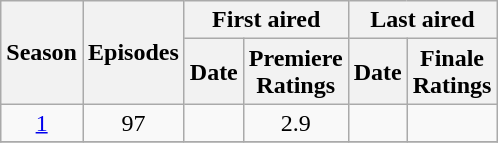<table class="wikitable" style="text-align: center">
<tr>
<th scope="col" rowspan="2">Season</th>
<th scope="col" rowspan="2">Episodes</th>
<th scope="col" colspan="2">First aired</th>
<th scope="col" colspan="2">Last aired</th>
</tr>
<tr>
<th scope="col">Date</th>
<th scope="col">Premiere<br>Ratings</th>
<th scope="col">Date</th>
<th scope="col">Finale<br>Ratings</th>
</tr>
<tr>
<td rowspan="1"><a href='#'>1</a></td>
<td>97</td>
<td></td>
<td>2.9</td>
<td></td>
<td></td>
</tr>
<tr>
</tr>
</table>
